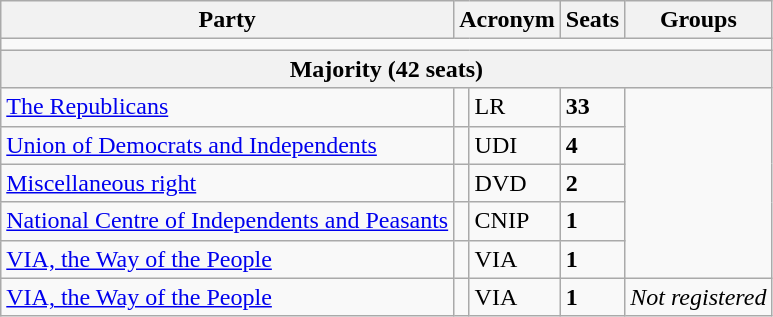<table class="wikitable">
<tr>
<th>Party</th>
<th colspan="2">Acronym</th>
<th>Seats</th>
<th>Groups</th>
</tr>
<tr>
<td colspan="5"></td>
</tr>
<tr>
<th colspan="5"><strong>Majority</strong> (42 seats)</th>
</tr>
<tr>
<td><a href='#'>The Republicans</a></td>
<td></td>
<td>LR</td>
<td><strong>33</strong></td>
<td rowspan="5"></td>
</tr>
<tr>
<td><a href='#'>Union of Democrats and Independents</a></td>
<td></td>
<td>UDI</td>
<td><strong>4</strong></td>
</tr>
<tr>
<td><a href='#'>Miscellaneous right</a></td>
<td></td>
<td>DVD</td>
<td><strong>2</strong></td>
</tr>
<tr>
<td><a href='#'>National Centre of Independents and Peasants</a></td>
<td></td>
<td>CNIP</td>
<td><strong>1</strong></td>
</tr>
<tr>
<td><a href='#'>VIA, the Way of the People</a></td>
<td></td>
<td>VIA</td>
<td><strong>1</strong></td>
</tr>
<tr>
<td><a href='#'>VIA, the Way of the People</a></td>
<td></td>
<td>VIA</td>
<td><strong>1</strong></td>
<td rowspan="1"><em>Not registered</em></td>
</tr>
</table>
